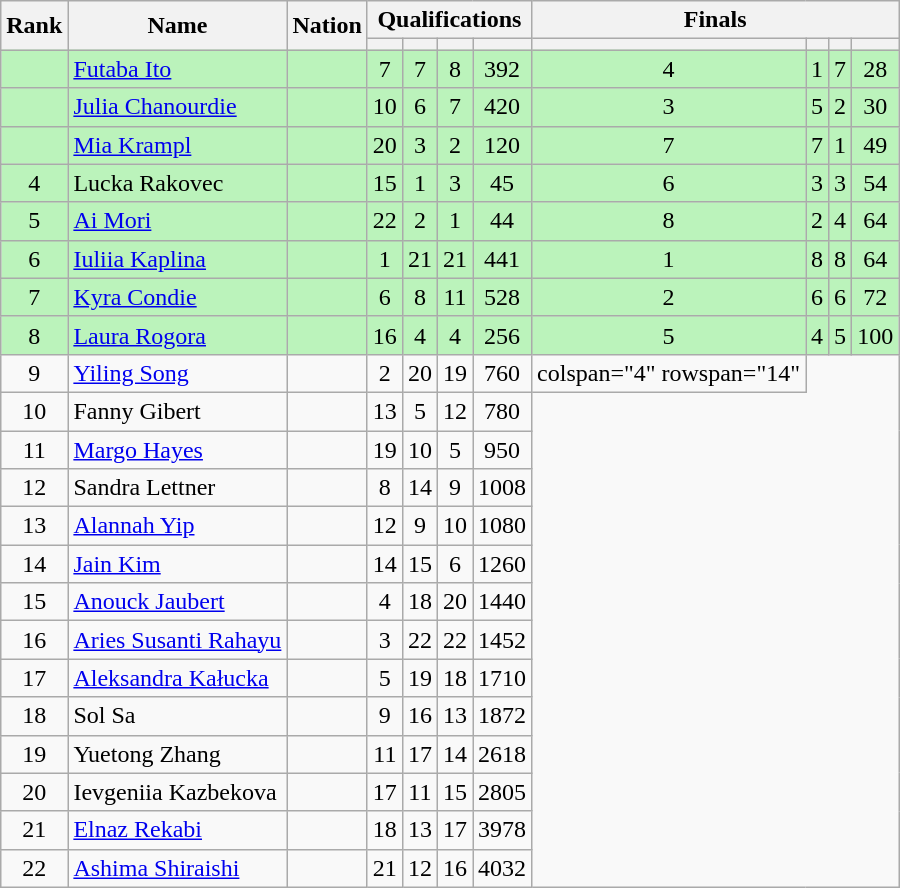<table class="wikitable sortable" style="text-align:center">
<tr>
<th rowspan="2">Rank</th>
<th rowspan="2">Name</th>
<th rowspan="2">Nation</th>
<th colspan="4">Qualifications</th>
<th colspan="4">Finals</th>
</tr>
<tr>
<th></th>
<th></th>
<th></th>
<th></th>
<th></th>
<th></th>
<th></th>
<th></th>
</tr>
<tr bgcolor="bbf3bb">
<td></td>
<td align="left"><a href='#'>Futaba Ito</a></td>
<td align="left"></td>
<td>7</td>
<td>7</td>
<td>8</td>
<td>392</td>
<td>4</td>
<td>1</td>
<td>7</td>
<td>28</td>
</tr>
<tr bgcolor="bbf3bb">
<td></td>
<td align="left"><a href='#'>Julia Chanourdie</a></td>
<td align="left"></td>
<td>10</td>
<td>6</td>
<td>7</td>
<td>420</td>
<td>3</td>
<td>5</td>
<td>2</td>
<td>30</td>
</tr>
<tr bgcolor="bbf3bb">
<td></td>
<td align="left"><a href='#'>Mia Krampl</a></td>
<td align="left"></td>
<td>20</td>
<td>3</td>
<td>2</td>
<td>120</td>
<td>7</td>
<td>7</td>
<td>1</td>
<td>49</td>
</tr>
<tr bgcolor="bbf3bb">
<td>4</td>
<td align="left">Lucka Rakovec</td>
<td align="left"></td>
<td>15</td>
<td>1</td>
<td>3</td>
<td>45</td>
<td>6</td>
<td>3</td>
<td>3</td>
<td>54</td>
</tr>
<tr bgcolor="bbf3bb">
<td>5</td>
<td align="left"><a href='#'>Ai Mori</a></td>
<td align="left"></td>
<td>22</td>
<td>2</td>
<td>1</td>
<td>44</td>
<td>8</td>
<td>2</td>
<td>4</td>
<td>64</td>
</tr>
<tr bgcolor="bbf3bb">
<td>6</td>
<td align="left"><a href='#'>Iuliia Kaplina</a></td>
<td align="left"></td>
<td>1</td>
<td>21</td>
<td>21</td>
<td>441</td>
<td>1</td>
<td>8</td>
<td>8</td>
<td>64</td>
</tr>
<tr bgcolor="bbf3bb">
<td>7</td>
<td align="left"><a href='#'>Kyra Condie</a></td>
<td align="left"></td>
<td>6</td>
<td>8</td>
<td>11</td>
<td>528</td>
<td>2</td>
<td>6</td>
<td>6</td>
<td>72</td>
</tr>
<tr bgcolor="bbf3bb">
<td>8</td>
<td align="left"><a href='#'>Laura Rogora</a></td>
<td align="left"></td>
<td>16</td>
<td>4</td>
<td>4</td>
<td>256</td>
<td>5</td>
<td>4</td>
<td>5</td>
<td>100</td>
</tr>
<tr>
<td>9</td>
<td align="left"><a href='#'>Yiling Song</a></td>
<td align="left"></td>
<td>2</td>
<td>20</td>
<td>19</td>
<td>760</td>
<td>colspan="4" rowspan="14" </td>
</tr>
<tr>
<td>10</td>
<td align="left">Fanny Gibert</td>
<td align="left"></td>
<td>13</td>
<td>5</td>
<td>12</td>
<td>780</td>
</tr>
<tr>
<td>11</td>
<td align="left"><a href='#'>Margo Hayes</a></td>
<td align="left"></td>
<td>19</td>
<td>10</td>
<td>5</td>
<td>950</td>
</tr>
<tr>
<td>12</td>
<td align="left">Sandra Lettner</td>
<td align="left"></td>
<td>8</td>
<td>14</td>
<td>9</td>
<td>1008</td>
</tr>
<tr>
<td>13</td>
<td align="left"><a href='#'>Alannah Yip</a></td>
<td align="left"></td>
<td>12</td>
<td>9</td>
<td>10</td>
<td>1080</td>
</tr>
<tr>
<td>14</td>
<td align="left"><a href='#'>Jain Kim</a></td>
<td align="left"></td>
<td>14</td>
<td>15</td>
<td>6</td>
<td>1260</td>
</tr>
<tr>
<td>15</td>
<td align="left"><a href='#'>Anouck Jaubert</a></td>
<td align="left"></td>
<td>4</td>
<td>18</td>
<td>20</td>
<td>1440</td>
</tr>
<tr>
<td>16</td>
<td align="left"><a href='#'>Aries Susanti Rahayu</a></td>
<td align="left"></td>
<td>3</td>
<td>22</td>
<td>22</td>
<td>1452</td>
</tr>
<tr>
<td>17</td>
<td align="left"><a href='#'>Aleksandra Kałucka</a></td>
<td align="left"></td>
<td>5</td>
<td>19</td>
<td>18</td>
<td>1710</td>
</tr>
<tr>
<td>18</td>
<td align="left">Sol Sa</td>
<td align="left"></td>
<td>9</td>
<td>16</td>
<td>13</td>
<td>1872</td>
</tr>
<tr>
<td>19</td>
<td align="left">Yuetong Zhang</td>
<td align="left"></td>
<td>11</td>
<td>17</td>
<td>14</td>
<td>2618</td>
</tr>
<tr>
<td>20</td>
<td align="left">Ievgeniia Kazbekova</td>
<td align="left"></td>
<td>17</td>
<td>11</td>
<td>15</td>
<td>2805</td>
</tr>
<tr>
<td>21</td>
<td align="left"><a href='#'>Elnaz Rekabi</a></td>
<td align="left"></td>
<td>18</td>
<td>13</td>
<td>17</td>
<td>3978</td>
</tr>
<tr>
<td>22</td>
<td align="left"><a href='#'>Ashima Shiraishi</a></td>
<td align="left"></td>
<td>21</td>
<td>12</td>
<td>16</td>
<td>4032</td>
</tr>
</table>
